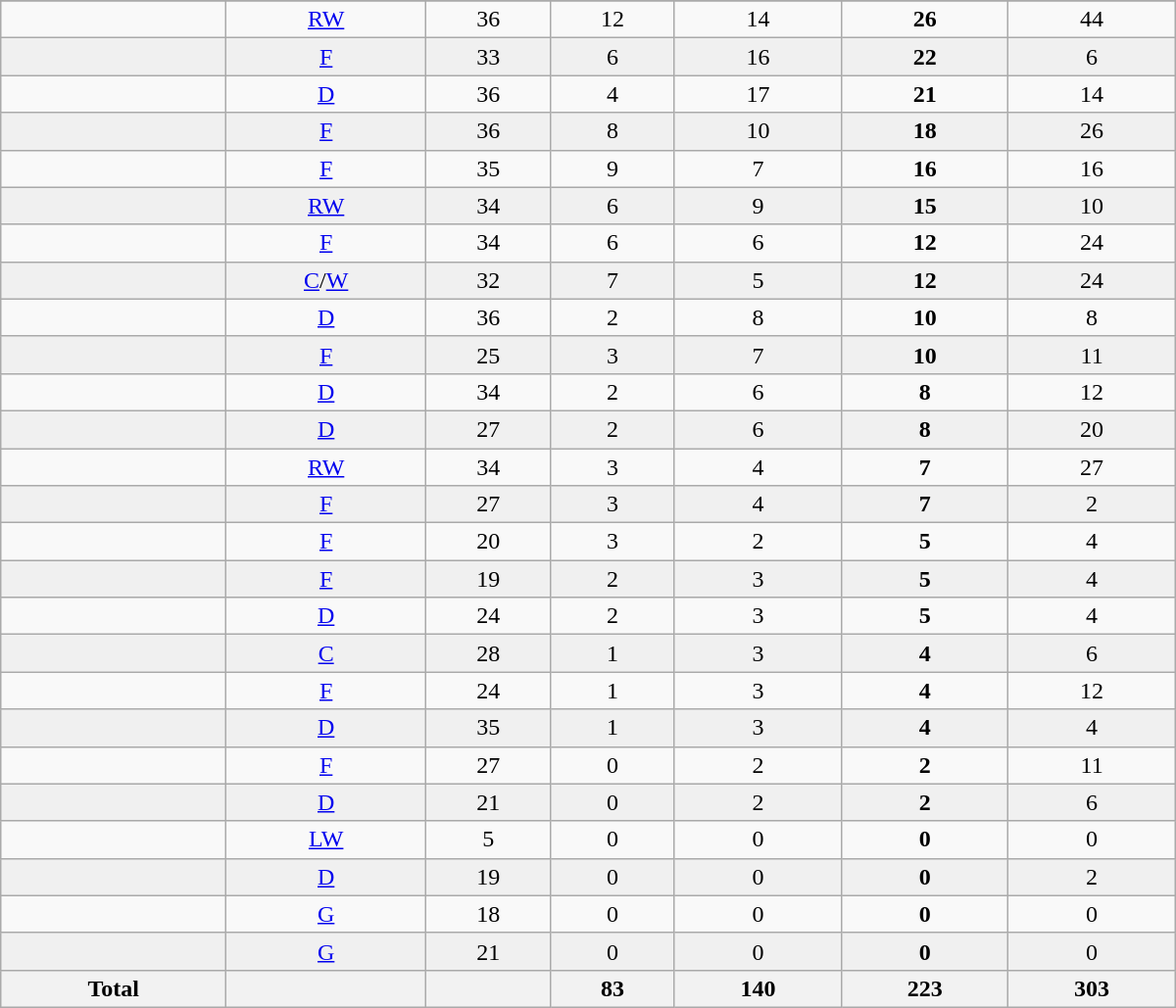<table class="wikitable sortable" width ="800">
<tr align="center">
</tr>
<tr align="center" bgcolor="">
<td></td>
<td><a href='#'>RW</a></td>
<td>36</td>
<td>12</td>
<td>14</td>
<td><strong>26</strong></td>
<td>44</td>
</tr>
<tr align="center" bgcolor="f0f0f0">
<td></td>
<td><a href='#'>F</a></td>
<td>33</td>
<td>6</td>
<td>16</td>
<td><strong>22</strong></td>
<td>6</td>
</tr>
<tr align="center" bgcolor="">
<td></td>
<td><a href='#'>D</a></td>
<td>36</td>
<td>4</td>
<td>17</td>
<td><strong>21</strong></td>
<td>14</td>
</tr>
<tr align="center" bgcolor="f0f0f0">
<td></td>
<td><a href='#'>F</a></td>
<td>36</td>
<td>8</td>
<td>10</td>
<td><strong>18</strong></td>
<td>26</td>
</tr>
<tr align="center" bgcolor="">
<td></td>
<td><a href='#'>F</a></td>
<td>35</td>
<td>9</td>
<td>7</td>
<td><strong>16</strong></td>
<td>16</td>
</tr>
<tr align="center" bgcolor="f0f0f0">
<td></td>
<td><a href='#'>RW</a></td>
<td>34</td>
<td>6</td>
<td>9</td>
<td><strong>15</strong></td>
<td>10</td>
</tr>
<tr align="center" bgcolor="">
<td></td>
<td><a href='#'>F</a></td>
<td>34</td>
<td>6</td>
<td>6</td>
<td><strong>12</strong></td>
<td>24</td>
</tr>
<tr align="center" bgcolor="f0f0f0">
<td></td>
<td><a href='#'>C</a>/<a href='#'>W</a></td>
<td>32</td>
<td>7</td>
<td>5</td>
<td><strong>12</strong></td>
<td>24</td>
</tr>
<tr align="center" bgcolor="">
<td></td>
<td><a href='#'>D</a></td>
<td>36</td>
<td>2</td>
<td>8</td>
<td><strong>10</strong></td>
<td>8</td>
</tr>
<tr align="center" bgcolor="f0f0f0">
<td></td>
<td><a href='#'>F</a></td>
<td>25</td>
<td>3</td>
<td>7</td>
<td><strong>10</strong></td>
<td>11</td>
</tr>
<tr align="center" bgcolor="">
<td></td>
<td><a href='#'>D</a></td>
<td>34</td>
<td>2</td>
<td>6</td>
<td><strong>8</strong></td>
<td>12</td>
</tr>
<tr align="center" bgcolor="f0f0f0">
<td></td>
<td><a href='#'>D</a></td>
<td>27</td>
<td>2</td>
<td>6</td>
<td><strong>8</strong></td>
<td>20</td>
</tr>
<tr align="center" bgcolor="">
<td></td>
<td><a href='#'>RW</a></td>
<td>34</td>
<td>3</td>
<td>4</td>
<td><strong>7</strong></td>
<td>27</td>
</tr>
<tr align="center" bgcolor="f0f0f0">
<td></td>
<td><a href='#'>F</a></td>
<td>27</td>
<td>3</td>
<td>4</td>
<td><strong>7</strong></td>
<td>2</td>
</tr>
<tr align="center" bgcolor="">
<td></td>
<td><a href='#'>F</a></td>
<td>20</td>
<td>3</td>
<td>2</td>
<td><strong>5</strong></td>
<td>4</td>
</tr>
<tr align="center" bgcolor="f0f0f0">
<td></td>
<td><a href='#'>F</a></td>
<td>19</td>
<td>2</td>
<td>3</td>
<td><strong>5</strong></td>
<td>4</td>
</tr>
<tr align="center" bgcolor="">
<td></td>
<td><a href='#'>D</a></td>
<td>24</td>
<td>2</td>
<td>3</td>
<td><strong>5</strong></td>
<td>4</td>
</tr>
<tr align="center" bgcolor="f0f0f0">
<td></td>
<td><a href='#'>C</a></td>
<td>28</td>
<td>1</td>
<td>3</td>
<td><strong>4</strong></td>
<td>6</td>
</tr>
<tr align="center" bgcolor="">
<td></td>
<td><a href='#'>F</a></td>
<td>24</td>
<td>1</td>
<td>3</td>
<td><strong>4</strong></td>
<td>12</td>
</tr>
<tr align="center" bgcolor="f0f0f0">
<td></td>
<td><a href='#'>D</a></td>
<td>35</td>
<td>1</td>
<td>3</td>
<td><strong>4</strong></td>
<td>4</td>
</tr>
<tr align="center" bgcolor="">
<td></td>
<td><a href='#'>F</a></td>
<td>27</td>
<td>0</td>
<td>2</td>
<td><strong>2</strong></td>
<td>11</td>
</tr>
<tr align="center" bgcolor="f0f0f0">
<td></td>
<td><a href='#'>D</a></td>
<td>21</td>
<td>0</td>
<td>2</td>
<td><strong>2</strong></td>
<td>6</td>
</tr>
<tr align="center" bgcolor="">
<td></td>
<td><a href='#'>LW</a></td>
<td>5</td>
<td>0</td>
<td>0</td>
<td><strong>0</strong></td>
<td>0</td>
</tr>
<tr align="center" bgcolor="f0f0f0">
<td></td>
<td><a href='#'>D</a></td>
<td>19</td>
<td>0</td>
<td>0</td>
<td><strong>0</strong></td>
<td>2</td>
</tr>
<tr align="center" bgcolor="">
<td></td>
<td><a href='#'>G</a></td>
<td>18</td>
<td>0</td>
<td>0</td>
<td><strong>0</strong></td>
<td>0</td>
</tr>
<tr align="center" bgcolor="f0f0f0">
<td></td>
<td><a href='#'>G</a></td>
<td>21</td>
<td>0</td>
<td>0</td>
<td><strong>0</strong></td>
<td>0</td>
</tr>
<tr>
<th>Total</th>
<th></th>
<th></th>
<th>83</th>
<th>140</th>
<th>223</th>
<th>303</th>
</tr>
</table>
